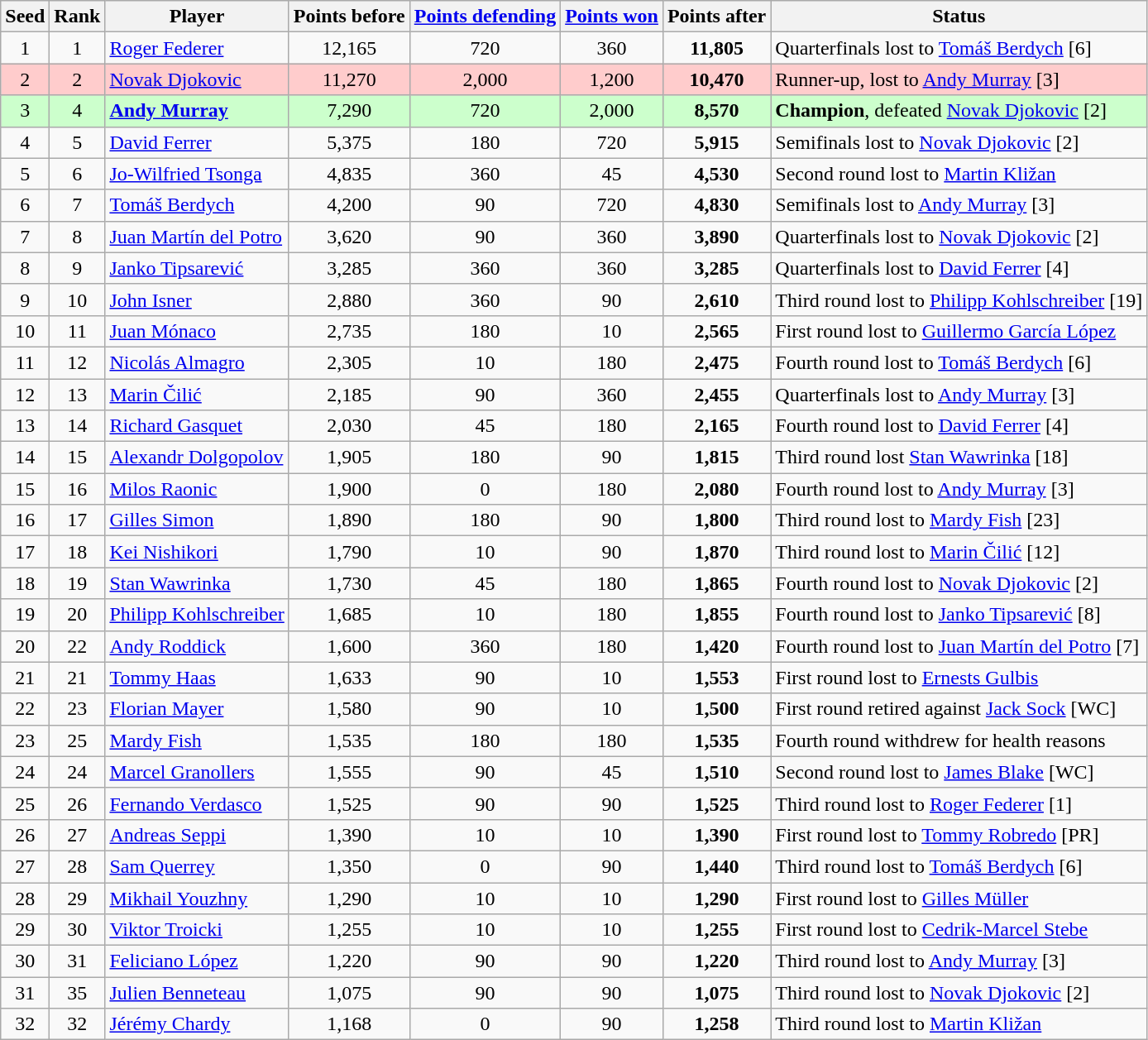<table class="wikitable sortable">
<tr>
<th>Seed</th>
<th>Rank</th>
<th>Player</th>
<th>Points before</th>
<th><a href='#'>Points defending</a></th>
<th><a href='#'>Points won</a></th>
<th>Points after</th>
<th>Status</th>
</tr>
<tr>
<td align=center>1</td>
<td align=center>1</td>
<td> <a href='#'>Roger Federer</a></td>
<td align=center>12,165</td>
<td align=center>720</td>
<td align=center>360</td>
<td align=center><strong>11,805</strong></td>
<td>Quarterfinals lost to  <a href='#'>Tomáš Berdych</a> [6]</td>
</tr>
<tr bgcolor=ffcccc>
<td align=center>2</td>
<td align=center>2</td>
<td> <a href='#'>Novak Djokovic</a></td>
<td align=center>11,270</td>
<td align=center>2,000</td>
<td align=center>1,200</td>
<td align=center><strong>10,470</strong></td>
<td>Runner-up, lost to  <a href='#'>Andy Murray</a> [3]</td>
</tr>
<tr bgcolor=ccffcc>
<td align=center>3</td>
<td align=center>4</td>
<td> <strong><a href='#'>Andy Murray</a></strong></td>
<td align=center>7,290</td>
<td align=center>720</td>
<td align=center>2,000</td>
<td align=center><strong>8,570</strong></td>
<td><strong>Champion</strong>, defeated  <a href='#'>Novak Djokovic</a> [2]</td>
</tr>
<tr>
<td align=center>4</td>
<td align=center>5</td>
<td> <a href='#'>David Ferrer</a></td>
<td align=center>5,375</td>
<td align=center>180</td>
<td align=center>720</td>
<td align=center><strong>5,915</strong></td>
<td>Semifinals lost to  <a href='#'>Novak Djokovic</a> [2]</td>
</tr>
<tr>
<td align=center>5</td>
<td align=center>6</td>
<td> <a href='#'>Jo-Wilfried Tsonga</a></td>
<td align=center>4,835</td>
<td align=center>360</td>
<td align=center>45</td>
<td align=center><strong>4,530</strong></td>
<td>Second round lost to  <a href='#'>Martin Kližan</a></td>
</tr>
<tr>
<td align=center>6</td>
<td align=center>7</td>
<td> <a href='#'>Tomáš Berdych</a></td>
<td align=center>4,200</td>
<td align=center>90</td>
<td align=center>720</td>
<td align=center><strong>4,830</strong></td>
<td>Semifinals lost to  <a href='#'>Andy Murray</a> [3]</td>
</tr>
<tr>
<td align=center>7</td>
<td align=center>8</td>
<td> <a href='#'>Juan Martín del Potro</a></td>
<td align=center>3,620</td>
<td align=center>90</td>
<td align=center>360</td>
<td align=center><strong>3,890</strong></td>
<td>Quarterfinals lost to  <a href='#'>Novak Djokovic</a> [2]</td>
</tr>
<tr>
<td align=center>8</td>
<td align=center>9</td>
<td> <a href='#'>Janko Tipsarević</a></td>
<td align=center>3,285</td>
<td align=center>360</td>
<td align=center>360</td>
<td align=center><strong>3,285</strong></td>
<td>Quarterfinals lost to  <a href='#'>David Ferrer</a> [4]</td>
</tr>
<tr>
<td align=center>9</td>
<td align=center>10</td>
<td> <a href='#'>John Isner</a></td>
<td align=center>2,880</td>
<td align=center>360</td>
<td align=center>90</td>
<td align=center><strong>2,610</strong></td>
<td>Third round lost to  <a href='#'>Philipp Kohlschreiber</a> [19]</td>
</tr>
<tr>
<td align=center>10</td>
<td align=center>11</td>
<td> <a href='#'>Juan Mónaco</a></td>
<td align=center>2,735</td>
<td align=center>180</td>
<td align=center>10</td>
<td align=center><strong>2,565</strong></td>
<td>First round lost to  <a href='#'>Guillermo García López</a></td>
</tr>
<tr>
<td align=center>11</td>
<td align=center>12</td>
<td> <a href='#'>Nicolás Almagro</a></td>
<td align=center>2,305</td>
<td align=center>10</td>
<td align=center>180</td>
<td align=center><strong>2,475</strong></td>
<td>Fourth round lost to  <a href='#'>Tomáš Berdych</a> [6]</td>
</tr>
<tr>
<td align=center>12</td>
<td align=center>13</td>
<td> <a href='#'>Marin Čilić</a></td>
<td align=center>2,185</td>
<td align=center>90</td>
<td align=center>360</td>
<td align=center><strong>2,455</strong></td>
<td>Quarterfinals lost to  <a href='#'>Andy Murray</a> [3]</td>
</tr>
<tr>
<td align=center>13</td>
<td align=center>14</td>
<td> <a href='#'>Richard Gasquet</a></td>
<td align=center>2,030</td>
<td align=center>45</td>
<td align=center>180</td>
<td align=center><strong>2,165</strong></td>
<td>Fourth round lost to  <a href='#'>David Ferrer</a> [4]</td>
</tr>
<tr>
<td align=center>14</td>
<td align=center>15</td>
<td> <a href='#'>Alexandr Dolgopolov</a></td>
<td align=center>1,905</td>
<td align=center>180</td>
<td align=center>90</td>
<td align=center><strong>1,815</strong></td>
<td>Third round lost  <a href='#'>Stan Wawrinka</a> [18]</td>
</tr>
<tr>
<td align=center>15</td>
<td align=center>16</td>
<td> <a href='#'>Milos Raonic</a></td>
<td align=center>1,900</td>
<td align=center>0</td>
<td align=center>180</td>
<td align=center><strong>2,080</strong></td>
<td>Fourth round lost to  <a href='#'>Andy Murray</a> [3]</td>
</tr>
<tr>
<td align=center>16</td>
<td align=center>17</td>
<td> <a href='#'>Gilles Simon</a></td>
<td align=center>1,890</td>
<td align=center>180</td>
<td align=center>90</td>
<td align=center><strong>1,800</strong></td>
<td>Third round lost to  <a href='#'>Mardy Fish</a> [23]</td>
</tr>
<tr>
<td align=center>17</td>
<td align=center>18</td>
<td> <a href='#'>Kei Nishikori</a></td>
<td align=center>1,790</td>
<td align=center>10</td>
<td align=center>90</td>
<td align=center><strong>1,870</strong></td>
<td>Third round lost to  <a href='#'>Marin Čilić</a> [12]</td>
</tr>
<tr>
<td align=center>18</td>
<td align=center>19</td>
<td> <a href='#'>Stan Wawrinka</a></td>
<td align=center>1,730</td>
<td align=center>45</td>
<td align=center>180</td>
<td align=center><strong>1,865</strong></td>
<td>Fourth round lost to  <a href='#'>Novak Djokovic</a> [2]</td>
</tr>
<tr>
<td align=center>19</td>
<td align=center>20</td>
<td> <a href='#'>Philipp Kohlschreiber</a></td>
<td align=center>1,685</td>
<td align=center>10</td>
<td align=center>180</td>
<td align=center><strong>1,855</strong></td>
<td>Fourth round lost to  <a href='#'>Janko Tipsarević</a> [8]</td>
</tr>
<tr>
<td align=center>20</td>
<td align=center>22</td>
<td> <a href='#'>Andy Roddick</a></td>
<td align=center>1,600</td>
<td align=center>360</td>
<td align=center>180</td>
<td align=center><strong>1,420</strong></td>
<td>Fourth round lost to  <a href='#'>Juan Martín del Potro</a> [7]</td>
</tr>
<tr>
<td align=center>21</td>
<td align=center>21</td>
<td> <a href='#'>Tommy Haas</a></td>
<td align=center>1,633</td>
<td align=center>90</td>
<td align=center>10</td>
<td align=center><strong>1,553</strong></td>
<td>First round lost to  <a href='#'>Ernests Gulbis</a></td>
</tr>
<tr>
<td align=center>22</td>
<td align=center>23</td>
<td> <a href='#'>Florian Mayer</a></td>
<td align=center>1,580</td>
<td align=center>90</td>
<td align=center>10</td>
<td align=center><strong>1,500</strong></td>
<td>First round retired against  <a href='#'>Jack Sock</a> [WC]</td>
</tr>
<tr>
<td align=center>23</td>
<td align=center>25</td>
<td> <a href='#'>Mardy Fish</a></td>
<td align=center>1,535</td>
<td align=center>180</td>
<td align=center>180</td>
<td align=center><strong>1,535</strong></td>
<td>Fourth round withdrew for health reasons</td>
</tr>
<tr>
<td align=center>24</td>
<td align=center>24</td>
<td> <a href='#'>Marcel Granollers</a></td>
<td align=center>1,555</td>
<td align=center>90</td>
<td align=center>45</td>
<td align=center><strong>1,510</strong></td>
<td>Second round lost to  <a href='#'>James Blake</a> [WC]</td>
</tr>
<tr>
<td align=center>25</td>
<td align=center>26</td>
<td> <a href='#'>Fernando Verdasco</a></td>
<td align=center>1,525</td>
<td align=center>90</td>
<td align=center>90</td>
<td align=center><strong>1,525</strong></td>
<td>Third round lost to  <a href='#'>Roger Federer</a> [1]</td>
</tr>
<tr>
<td align=center>26</td>
<td align=center>27</td>
<td> <a href='#'>Andreas Seppi</a></td>
<td align=center>1,390</td>
<td align=center>10</td>
<td align=center>10</td>
<td align=center><strong>1,390</strong></td>
<td>First round lost to  <a href='#'>Tommy Robredo</a> [PR]</td>
</tr>
<tr>
<td align=center>27</td>
<td align=center>28</td>
<td> <a href='#'>Sam Querrey</a></td>
<td align=center>1,350</td>
<td align=center>0</td>
<td align=center>90</td>
<td align=center><strong>1,440</strong></td>
<td>Third round lost to  <a href='#'>Tomáš Berdych</a> [6]</td>
</tr>
<tr>
<td align=center>28</td>
<td align=center>29</td>
<td> <a href='#'>Mikhail Youzhny</a></td>
<td align=center>1,290</td>
<td align=center>10</td>
<td align=center>10</td>
<td align=center><strong>1,290</strong></td>
<td>First round lost to  <a href='#'>Gilles Müller</a></td>
</tr>
<tr>
<td align=center>29</td>
<td align=center>30</td>
<td> <a href='#'>Viktor Troicki</a></td>
<td align=center>1,255</td>
<td align=center>10</td>
<td align=center>10</td>
<td align=center><strong>1,255</strong></td>
<td>First round lost to  <a href='#'>Cedrik-Marcel Stebe</a></td>
</tr>
<tr>
<td align=center>30</td>
<td align=center>31</td>
<td> <a href='#'>Feliciano López</a></td>
<td align=center>1,220</td>
<td align=center>90</td>
<td align=center>90</td>
<td align=center><strong>1,220</strong></td>
<td>Third round lost to  <a href='#'>Andy Murray</a> [3]</td>
</tr>
<tr>
<td align=center>31</td>
<td align=center>35</td>
<td> <a href='#'>Julien Benneteau</a></td>
<td align=center>1,075</td>
<td align=center>90</td>
<td align=center>90</td>
<td align=center><strong>1,075</strong></td>
<td>Third round lost to  <a href='#'>Novak Djokovic</a> [2]</td>
</tr>
<tr>
<td align=center>32</td>
<td align=center>32</td>
<td> <a href='#'>Jérémy Chardy</a></td>
<td align=center>1,168</td>
<td align=center>0</td>
<td align=center>90</td>
<td align=center><strong>1,258</strong></td>
<td>Third round lost to  <a href='#'>Martin Kližan</a></td>
</tr>
</table>
